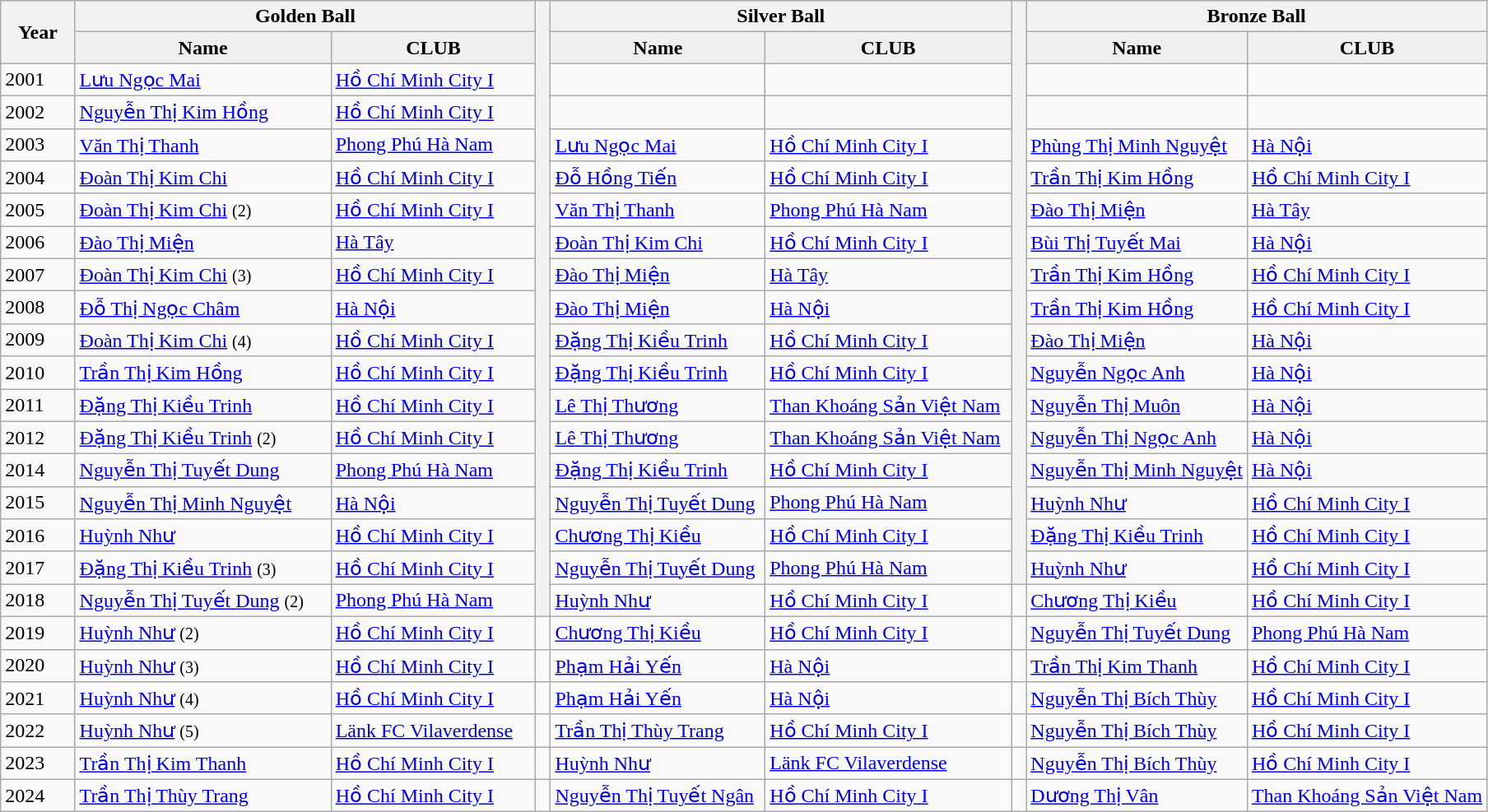<table class="wikitable">
<tr>
<th rowspan=2 width=5%>Year</th>
<th colspan=2 width=31% ! scope="col style="background-color: gold">Golden Ball</th>
<th rowspan=19></th>
<th colspan=2 width=31% ! scope="col style="background-color: silver">Silver Ball</th>
<th rowspan=18></th>
<th colspan=2 width=31% ! scope="col style="background-color: #cc9966">Bronze Ball</th>
</tr>
<tr align=center bgcolor=#EFEFEF>
<td align=center><strong>Name</strong></td>
<td align=center><strong>CLUB</strong></td>
<td align=center><strong>Name</strong></td>
<td align=center><strong>CLUB</strong></td>
<td align=center><strong>Name</strong></td>
<td align=center><strong>CLUB</strong></td>
</tr>
<tr>
<td>2001</td>
<td><a href='#'>Lưu Ngọc Mai</a></td>
<td><a href='#'>Hồ Chí Minh City I</a></td>
<td></td>
<td></td>
<td></td>
<td></td>
</tr>
<tr>
<td>2002</td>
<td><a href='#'>Nguyễn Thị Kim Hồng</a></td>
<td><a href='#'>Hồ Chí Minh City I</a></td>
<td></td>
<td></td>
<td></td>
<td></td>
</tr>
<tr>
<td>2003</td>
<td><a href='#'>Văn Thị Thanh</a></td>
<td><a href='#'>Phong Phú Hà Nam</a></td>
<td><a href='#'>Lưu Ngọc Mai</a></td>
<td><a href='#'>Hồ Chí Minh City I</a></td>
<td><a href='#'>Phùng Thị Minh Nguyệt</a></td>
<td><a href='#'>Hà Nội</a></td>
</tr>
<tr>
<td>2004</td>
<td><a href='#'>Đoàn Thị Kim Chi</a></td>
<td><a href='#'>Hồ Chí Minh City I</a></td>
<td><a href='#'>Đỗ Hồng Tiến</a></td>
<td><a href='#'>Hồ Chí Minh City I</a></td>
<td><a href='#'>Trần Thị Kim Hồng</a></td>
<td><a href='#'>Hồ Chí Minh City I</a></td>
</tr>
<tr>
<td>2005</td>
<td><a href='#'>Đoàn Thị Kim Chi</a> <small>(2)</small></td>
<td><a href='#'>Hồ Chí Minh City I</a></td>
<td><a href='#'>Văn Thị Thanh</a></td>
<td><a href='#'>Phong Phú Hà Nam</a></td>
<td><a href='#'>Đào Thị Miện</a></td>
<td><a href='#'>Hà Tây</a></td>
</tr>
<tr>
<td>2006</td>
<td><a href='#'>Đào Thị Miện</a></td>
<td><a href='#'>Hà Tây</a></td>
<td><a href='#'>Đoàn Thị Kim Chi</a></td>
<td><a href='#'>Hồ Chí Minh City I</a></td>
<td><a href='#'>Bùi Thị Tuyết Mai</a></td>
<td><a href='#'>Hà Nội</a></td>
</tr>
<tr>
<td>2007</td>
<td><a href='#'>Đoàn Thị Kim Chi</a> <small>(3)</small></td>
<td><a href='#'>Hồ Chí Minh City I</a></td>
<td><a href='#'>Đào Thị Miện</a></td>
<td><a href='#'>Hà Tây</a></td>
<td><a href='#'>Trần Thị Kim Hồng</a></td>
<td><a href='#'>Hồ Chí Minh City I</a></td>
</tr>
<tr>
<td>2008</td>
<td><a href='#'>Đỗ Thị Ngọc Châm</a></td>
<td><a href='#'>Hà Nội</a></td>
<td><a href='#'>Đào Thị Miện</a></td>
<td><a href='#'>Hà Nội</a></td>
<td><a href='#'>Trần Thị Kim Hồng</a></td>
<td><a href='#'>Hồ Chí Minh City I</a></td>
</tr>
<tr>
<td>2009</td>
<td><a href='#'>Đoàn Thị Kim Chi</a> <small>(4)</small></td>
<td><a href='#'>Hồ Chí Minh City I</a></td>
<td><a href='#'>Đặng Thị Kiều Trinh</a></td>
<td><a href='#'>Hồ Chí Minh City I</a></td>
<td><a href='#'>Đào Thị Miện</a></td>
<td><a href='#'>Hà Nội</a></td>
</tr>
<tr>
<td>2010</td>
<td><a href='#'>Trần Thị Kim Hồng</a></td>
<td><a href='#'>Hồ Chí Minh City I</a></td>
<td><a href='#'>Đặng Thị Kiều Trinh</a></td>
<td><a href='#'>Hồ Chí Minh City I</a></td>
<td><a href='#'>Nguyễn Ngọc Anh</a></td>
<td><a href='#'>Hà Nội</a></td>
</tr>
<tr>
<td>2011</td>
<td><a href='#'>Đặng Thị Kiều Trinh</a></td>
<td><a href='#'>Hồ Chí Minh City I</a></td>
<td><a href='#'>Lê Thị Thương</a></td>
<td><a href='#'>Than Khoáng Sản Việt Nam</a></td>
<td><a href='#'>Nguyễn Thị Muôn</a></td>
<td><a href='#'>Hà Nội</a></td>
</tr>
<tr>
<td>2012</td>
<td><a href='#'>Đặng Thị Kiều Trinh</a> <small>(2)</small></td>
<td><a href='#'>Hồ Chí Minh City I</a></td>
<td><a href='#'>Lê Thị Thương</a></td>
<td><a href='#'>Than Khoáng Sản Việt Nam</a></td>
<td><a href='#'>Nguyễn Thị Ngọc Anh</a></td>
<td><a href='#'>Hà Nội</a></td>
</tr>
<tr>
<td>2014</td>
<td><a href='#'>Nguyễn Thị Tuyết Dung</a></td>
<td><a href='#'>Phong Phú Hà Nam</a></td>
<td><a href='#'>Đặng Thị Kiều Trinh</a></td>
<td><a href='#'>Hồ Chí Minh City I</a></td>
<td><a href='#'>Nguyễn Thị Minh Nguyệt</a></td>
<td><a href='#'>Hà Nội</a></td>
</tr>
<tr>
<td>2015</td>
<td><a href='#'>Nguyễn Thị Minh Nguyệt</a></td>
<td><a href='#'>Hà Nội</a></td>
<td><a href='#'>Nguyễn Thị Tuyết Dung</a></td>
<td><a href='#'>Phong Phú Hà Nam</a></td>
<td><a href='#'>Huỳnh Như</a></td>
<td><a href='#'>Hồ Chí Minh City I</a></td>
</tr>
<tr>
<td>2016</td>
<td><a href='#'>Huỳnh Như</a></td>
<td><a href='#'>Hồ Chí Minh City I</a></td>
<td><a href='#'>Chương Thị Kiều</a></td>
<td><a href='#'>Hồ Chí Minh City I</a></td>
<td><a href='#'>Đặng Thị Kiều Trinh</a></td>
<td><a href='#'>Hồ Chí Minh City I</a></td>
</tr>
<tr>
<td>2017</td>
<td><a href='#'>Đặng Thị Kiều Trinh</a> <small>(3)</small></td>
<td><a href='#'>Hồ Chí Minh City I</a></td>
<td><a href='#'>Nguyễn Thị Tuyết Dung</a></td>
<td><a href='#'>Phong Phú Hà Nam</a></td>
<td><a href='#'>Huỳnh Như</a></td>
<td><a href='#'>Hồ Chí Minh City I</a></td>
</tr>
<tr>
<td>2018</td>
<td><a href='#'>Nguyễn Thị Tuyết Dung</a> <small>(2)</small></td>
<td><a href='#'>Phong Phú Hà Nam</a></td>
<td><a href='#'>Huỳnh Như</a></td>
<td><a href='#'>Hồ Chí Minh City I</a></td>
<td></td>
<td><a href='#'>Chương Thị Kiều</a></td>
<td><a href='#'>Hồ Chí Minh City I</a></td>
</tr>
<tr>
<td>2019</td>
<td><a href='#'>Huỳnh Như</a> <small>(2)</small></td>
<td><a href='#'>Hồ Chí Minh City I</a></td>
<td></td>
<td><a href='#'>Chương Thị Kiều</a></td>
<td><a href='#'>Hồ Chí Minh City I</a></td>
<td></td>
<td><a href='#'>Nguyễn Thị Tuyết Dung</a></td>
<td><a href='#'>Phong Phú Hà Nam</a></td>
</tr>
<tr>
<td>2020</td>
<td><a href='#'>Huỳnh Như</a> <small>(3)</small></td>
<td><a href='#'>Hồ Chí Minh City I</a></td>
<td></td>
<td><a href='#'>Phạm Hải Yến</a></td>
<td><a href='#'>Hà Nội</a></td>
<td></td>
<td><a href='#'>Trần Thị Kim Thanh</a></td>
<td><a href='#'>Hồ Chí Minh City I</a></td>
</tr>
<tr>
<td>2021</td>
<td><a href='#'>Huỳnh Như</a> <small>(4)</small></td>
<td><a href='#'>Hồ Chí Minh City I</a></td>
<td></td>
<td><a href='#'>Phạm Hải Yến</a></td>
<td><a href='#'>Hà Nội</a></td>
<td></td>
<td><a href='#'>Nguyễn Thị Bích Thùy</a></td>
<td><a href='#'>Hồ Chí Minh City I</a></td>
</tr>
<tr>
<td>2022</td>
<td><a href='#'>Huỳnh Như</a> <small>(5)</small></td>
<td><a href='#'>Länk FC Vilaverdense</a></td>
<td></td>
<td><a href='#'>Trần Thị Thùy Trang</a></td>
<td><a href='#'>Hồ Chí Minh City I</a></td>
<td></td>
<td><a href='#'>Nguyễn Thị Bích Thùy</a></td>
<td><a href='#'>Hồ Chí Minh City I</a></td>
</tr>
<tr>
<td>2023</td>
<td><a href='#'>Trần Thị Kim Thanh</a></td>
<td><a href='#'>Hồ Chí Minh City I</a></td>
<td></td>
<td><a href='#'>Huỳnh Như</a></td>
<td><a href='#'>Länk FC Vilaverdense</a></td>
<td></td>
<td><a href='#'>Nguyễn Thị Bích Thùy</a></td>
<td><a href='#'>Hồ Chí Minh City I</a></td>
</tr>
<tr>
<td>2024</td>
<td><a href='#'>Trần Thị Thùy Trang</a></td>
<td><a href='#'>Hồ Chí Minh City I</a></td>
<td></td>
<td><a href='#'>Nguyễn Thị Tuyết Ngân</a></td>
<td><a href='#'>Hồ Chí Minh City I</a></td>
<td></td>
<td><a href='#'>Dương Thị Vân</a></td>
<td><a href='#'>Than Khoáng Sản Việt Nam</a></td>
</tr>
</table>
